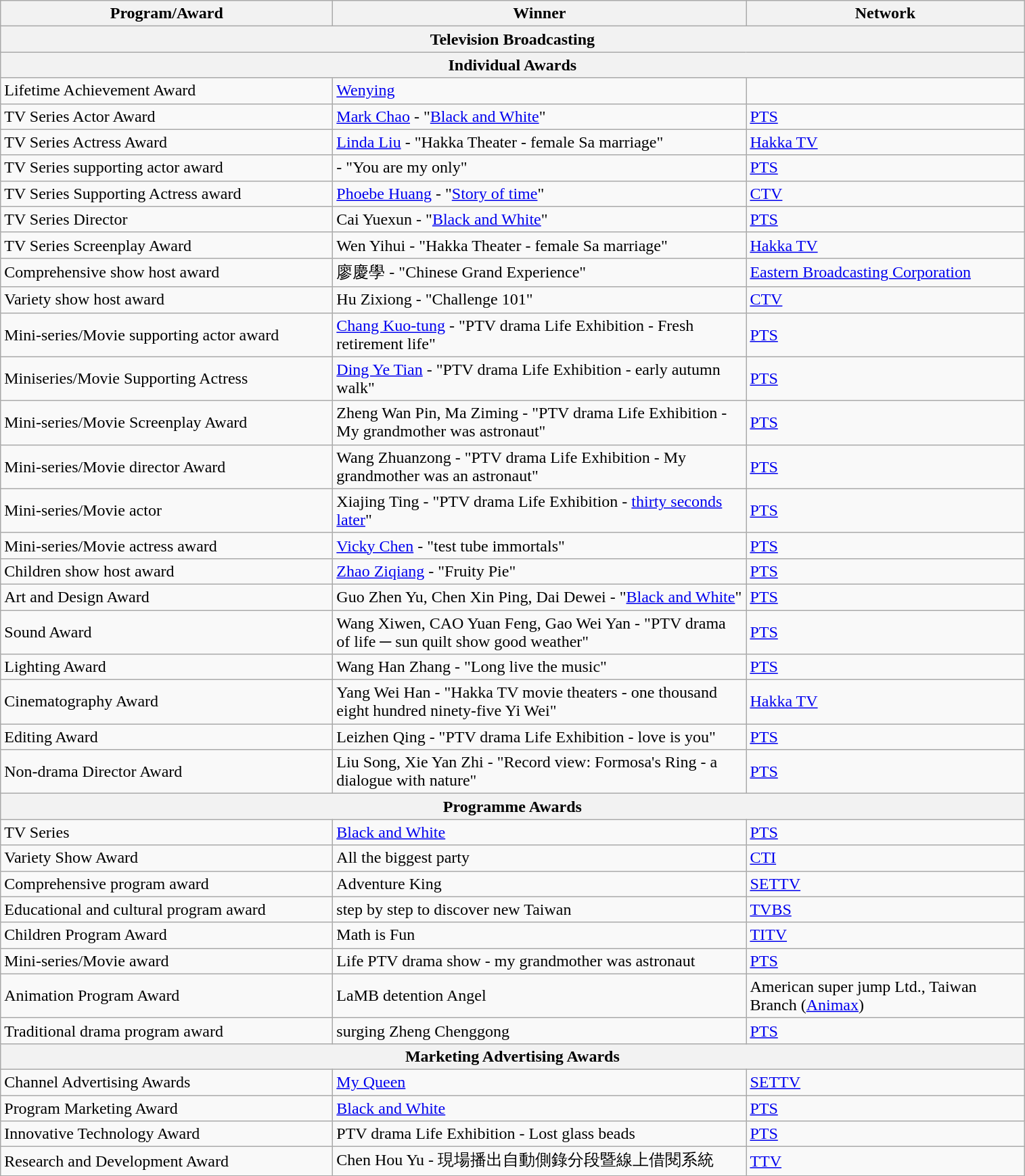<table class="wikitable">
<tr>
<th style="width:240pt;">Program/Award</th>
<th style="width:300pt;">Winner</th>
<th style="width:200pt;">Network</th>
</tr>
<tr>
<th colspan=3 style="text-align:center" style="background:#99CCFF;">Television Broadcasting</th>
</tr>
<tr>
<th colspan=3 style="text-align:center" style="background:LightSteelBlue;">Individual Awards</th>
</tr>
<tr>
<td>Lifetime Achievement Award</td>
<td><a href='#'>Wenying</a></td>
<td></td>
</tr>
<tr>
<td>TV Series Actor Award</td>
<td><a href='#'>Mark Chao</a> - "<a href='#'>Black and White</a>"</td>
<td><a href='#'>PTS</a></td>
</tr>
<tr>
<td>TV Series Actress Award</td>
<td><a href='#'>Linda Liu</a> - "Hakka Theater - female Sa marriage"</td>
<td><a href='#'>Hakka TV</a></td>
</tr>
<tr>
<td>TV Series supporting actor award</td>
<td> - "You are my only"</td>
<td><a href='#'>PTS</a></td>
</tr>
<tr>
<td>TV Series Supporting Actress award</td>
<td><a href='#'>Phoebe Huang</a> - "<a href='#'>Story of time</a>"</td>
<td><a href='#'>CTV</a></td>
</tr>
<tr>
<td>TV Series Director</td>
<td>Cai Yuexun - "<a href='#'>Black and White</a>"</td>
<td><a href='#'>PTS</a></td>
</tr>
<tr>
<td>TV Series Screenplay Award</td>
<td>Wen Yihui - "Hakka Theater - female Sa marriage"</td>
<td><a href='#'>Hakka TV</a></td>
</tr>
<tr>
<td>Comprehensive show host award</td>
<td>廖慶學 - "Chinese Grand Experience"</td>
<td><a href='#'>Eastern Broadcasting Corporation</a></td>
</tr>
<tr>
<td>Variety show host award</td>
<td>Hu Zixiong - "Challenge 101"</td>
<td><a href='#'>CTV</a></td>
</tr>
<tr>
<td>Mini-series/Movie supporting actor award</td>
<td><a href='#'>Chang Kuo-tung</a> - "PTV drama Life Exhibition - Fresh retirement life"</td>
<td><a href='#'>PTS</a></td>
</tr>
<tr>
<td>Miniseries/Movie Supporting Actress</td>
<td><a href='#'>Ding Ye Tian</a> - "PTV drama Life Exhibition - early autumn walk"</td>
<td><a href='#'>PTS</a></td>
</tr>
<tr>
<td>Mini-series/Movie Screenplay Award</td>
<td>Zheng Wan Pin, Ma Ziming - "PTV drama Life Exhibition - My grandmother was astronaut"</td>
<td><a href='#'>PTS</a></td>
</tr>
<tr>
<td>Mini-series/Movie director Award</td>
<td>Wang Zhuanzong - "PTV drama Life Exhibition - My grandmother was an astronaut"</td>
<td><a href='#'>PTS</a></td>
</tr>
<tr>
<td>Mini-series/Movie actor</td>
<td>Xiajing Ting - "PTV drama Life Exhibition - <a href='#'>thirty seconds later</a>"</td>
<td><a href='#'>PTS</a></td>
</tr>
<tr>
<td>Mini-series/Movie actress award</td>
<td><a href='#'>Vicky Chen</a> - "test tube immortals"</td>
<td><a href='#'>PTS</a></td>
</tr>
<tr>
<td>Children show host award</td>
<td><a href='#'>Zhao Ziqiang</a> - "Fruity Pie"</td>
<td><a href='#'>PTS</a></td>
</tr>
<tr>
<td>Art and Design Award</td>
<td>Guo Zhen Yu, Chen Xin Ping, Dai Dewei - "<a href='#'>Black and White</a>"</td>
<td><a href='#'>PTS</a></td>
</tr>
<tr>
<td>Sound Award</td>
<td>Wang Xiwen, CAO Yuan Feng, Gao Wei Yan - "PTV drama of life ─ sun quilt show good weather"</td>
<td><a href='#'>PTS</a></td>
</tr>
<tr>
<td>Lighting Award</td>
<td>Wang Han Zhang - "Long live the music"</td>
<td><a href='#'>PTS</a></td>
</tr>
<tr>
<td>Cinematography Award</td>
<td>Yang Wei Han - "Hakka TV movie theaters - one thousand eight hundred ninety-five Yi Wei"</td>
<td><a href='#'>Hakka TV</a></td>
</tr>
<tr>
<td>Editing Award</td>
<td>Leizhen Qing - "PTV drama Life Exhibition - love is you"</td>
<td><a href='#'>PTS</a></td>
</tr>
<tr>
<td>Non-drama Director Award</td>
<td>Liu Song, Xie Yan Zhi - "Record view: Formosa's Ring - a dialogue with nature" <Episode III - Harmony></td>
<td><a href='#'>PTS</a></td>
</tr>
<tr>
<th colspan=3 style="text-align:center" style="background:LightSteelBlue;">Programme Awards</th>
</tr>
<tr>
<td>TV Series</td>
<td><a href='#'>Black and White</a></td>
<td><a href='#'>PTS</a></td>
</tr>
<tr>
<td>Variety Show Award</td>
<td>All the biggest party</td>
<td><a href='#'>CTI</a></td>
</tr>
<tr>
<td>Comprehensive program award</td>
<td>Adventure King</td>
<td><a href='#'>SETTV</a></td>
</tr>
<tr>
<td>Educational and cultural program award</td>
<td>step by step to discover new Taiwan</td>
<td><a href='#'>TVBS</a></td>
</tr>
<tr>
<td>Children Program Award</td>
<td>Math is Fun</td>
<td><a href='#'>TITV</a></td>
</tr>
<tr>
<td>Mini-series/Movie award</td>
<td>Life PTV drama show - my grandmother was astronaut</td>
<td><a href='#'>PTS</a></td>
</tr>
<tr>
<td>Animation Program Award</td>
<td>LaMB detention Angel</td>
<td>American super jump Ltd., Taiwan Branch (<a href='#'>Animax</a>)</td>
</tr>
<tr>
<td>Traditional drama program award</td>
<td>surging Zheng Chenggong</td>
<td><a href='#'>PTS</a></td>
</tr>
<tr>
<th colspan=3 style="text-align:center" style="background:LightSteelBlue;">Marketing Advertising Awards</th>
</tr>
<tr>
<td>Channel Advertising Awards</td>
<td><a href='#'>My Queen</a></td>
<td><a href='#'>SETTV</a></td>
</tr>
<tr>
<td>Program Marketing Award</td>
<td><a href='#'>Black and White</a></td>
<td><a href='#'>PTS</a></td>
</tr>
<tr>
<td>Innovative Technology Award</td>
<td>PTV drama Life Exhibition - Lost glass beads</td>
<td><a href='#'>PTS</a></td>
</tr>
<tr>
<td>Research and Development Award</td>
<td>Chen Hou Yu - 現場播出自動側錄分段暨線上借閱系統</td>
<td><a href='#'>TTV</a></td>
</tr>
</table>
